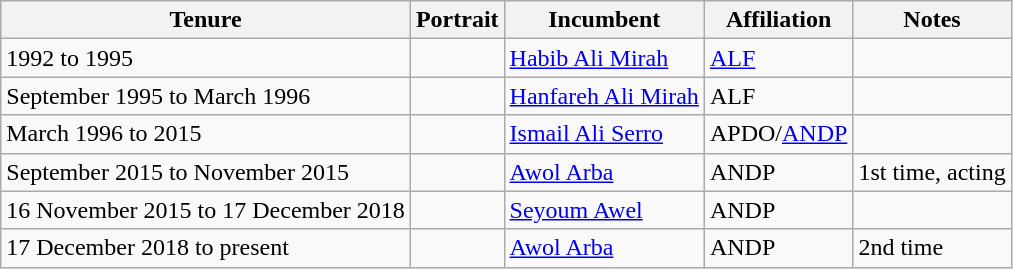<table class="wikitable">
<tr>
<th>Tenure</th>
<th>Portrait</th>
<th>Incumbent</th>
<th>Affiliation</th>
<th>Notes</th>
</tr>
<tr>
<td>1992 to 1995</td>
<td></td>
<td><a href='#'>Habib Ali Mirah</a></td>
<td><a href='#'>ALF</a></td>
<td></td>
</tr>
<tr>
<td>September 1995 to March 1996</td>
<td></td>
<td><a href='#'>Hanfareh Ali Mirah</a></td>
<td>ALF</td>
<td></td>
</tr>
<tr>
<td>March 1996 to 2015</td>
<td></td>
<td><a href='#'>Ismail Ali Serro</a></td>
<td>APDO/<a href='#'>ANDP</a></td>
<td></td>
</tr>
<tr>
<td>September 2015 to November 2015</td>
<td></td>
<td><a href='#'>Awol Arba</a></td>
<td>ANDP</td>
<td>1st time, acting</td>
</tr>
<tr>
<td>16 November 2015 to 17 December 2018</td>
<td></td>
<td><a href='#'>Seyoum Awel</a></td>
<td>ANDP</td>
<td></td>
</tr>
<tr>
<td>17 December 2018 to present</td>
<td></td>
<td><a href='#'>Awol Arba</a></td>
<td>ANDP</td>
<td>2nd time</td>
</tr>
</table>
